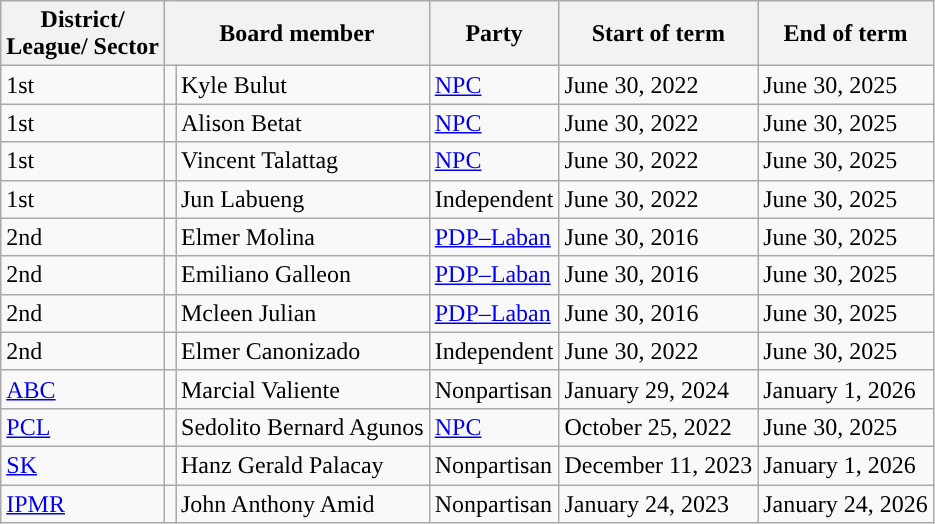<table class="wikitable">
<tr>
<th>District/<br>League/
Sector</th>
<th colspan="2">Board member</th>
<th>Party</th>
<th>Start of term</th>
<th>End of term</th>
</tr>
<tr>
<td>1st</td>
<td></td>
<td>Kyle Bulut</td>
<td><a href='#'>NPC</a></td>
<td>June 30, 2022</td>
<td>June 30, 2025</td>
</tr>
<tr>
<td>1st</td>
<td></td>
<td>Alison Betat</td>
<td><a href='#'>NPC</a></td>
<td>June 30, 2022</td>
<td>June 30, 2025</td>
</tr>
<tr>
<td>1st</td>
<td></td>
<td>Vincent Talattag</td>
<td><a href='#'>NPC</a></td>
<td>June 30, 2022</td>
<td>June 30, 2025</td>
</tr>
<tr>
<td>1st</td>
<td></td>
<td>Jun Labueng</td>
<td>Independent</td>
<td>June 30, 2022</td>
<td>June 30, 2025</td>
</tr>
<tr>
<td>2nd</td>
<td></td>
<td>Elmer Molina</td>
<td><a href='#'>PDP–Laban</a></td>
<td>June 30, 2016</td>
<td>June 30, 2025</td>
</tr>
<tr>
<td>2nd</td>
<td></td>
<td>Emiliano Galleon</td>
<td><a href='#'>PDP–Laban</a></td>
<td>June 30, 2016</td>
<td>June 30, 2025</td>
</tr>
<tr>
<td>2nd</td>
<td></td>
<td>Mcleen Julian</td>
<td><a href='#'>PDP–Laban</a></td>
<td>June 30, 2016</td>
<td>June 30, 2025</td>
</tr>
<tr>
<td>2nd</td>
<td></td>
<td>Elmer Canonizado</td>
<td>Independent</td>
<td>June 30, 2022</td>
<td>June 30, 2025</td>
</tr>
<tr>
<td><a href='#'>ABC</a></td>
<td></td>
<td>Marcial Valiente</td>
<td>Nonpartisan</td>
<td>January 29, 2024</td>
<td>January 1, 2026</td>
</tr>
<tr>
<td><a href='#'>PCL</a></td>
<td></td>
<td>Sedolito Bernard Agunos</td>
<td><a href='#'>NPC</a></td>
<td>October 25, 2022</td>
<td>June 30, 2025</td>
</tr>
<tr>
<td><a href='#'>SK</a></td>
<td></td>
<td>Hanz Gerald Palacay</td>
<td>Nonpartisan</td>
<td>December 11, 2023</td>
<td>January 1, 2026</td>
</tr>
<tr>
<td><a href='#'>IPMR</a></td>
<td></td>
<td>John Anthony Amid</td>
<td>Nonpartisan</td>
<td>January 24, 2023</td>
<td>January 24, 2026</td>
</tr>
</table>
